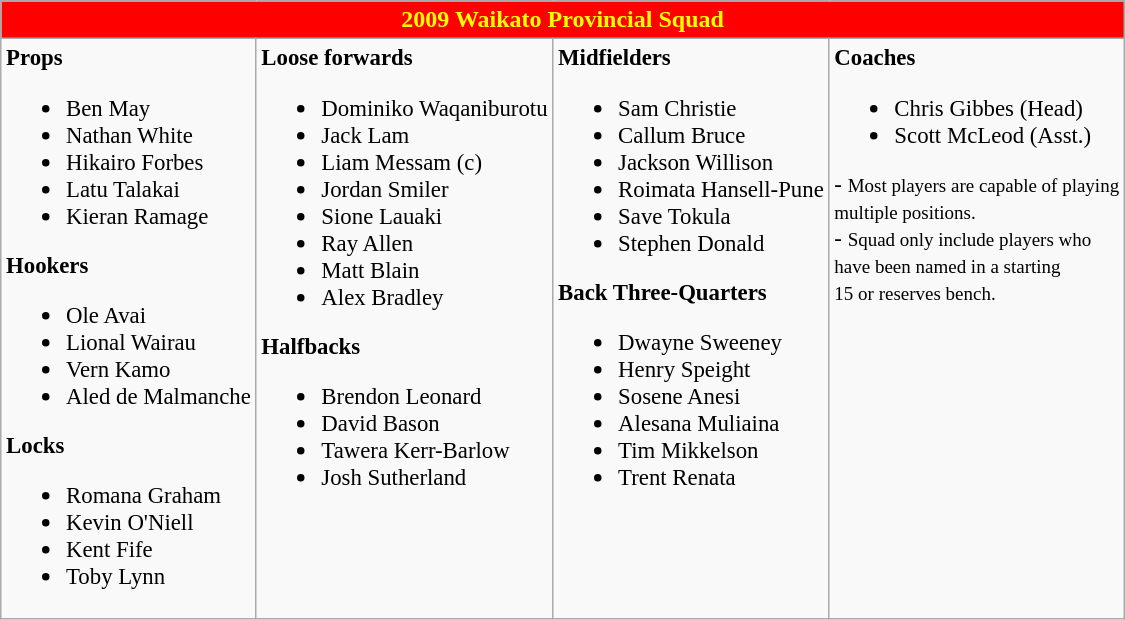<table class="wikitable collapsible nowraplinks" style="text-align: left;">
<tr>
<th colspan="4" style="background-color: #FF0000;color:#FFFF00;text-align:center;">2009 Waikato Provincial Squad</th>
</tr>
<tr>
<td style="font-size: 95%;" valign="top"><strong>Props</strong><br><ul><li>Ben May</li><li>Nathan White</li><li>Hikairo Forbes</li><li>Latu Talakai</li><li>Kieran Ramage</li></ul><strong>Hookers</strong><ul><li>Ole Avai</li><li>Lional Wairau</li><li>Vern Kamo</li><li>Aled de Malmanche</li></ul><strong>Locks</strong><ul><li>Romana Graham</li><li>Kevin O'Niell</li><li>Kent Fife</li><li>Toby Lynn</li></ul></td>
<td style="font-size: 95%;" valign="top"><strong>Loose forwards</strong><br><ul><li>Dominiko Waqaniburotu</li><li>Jack Lam</li><li>Liam Messam (c)</li><li>Jordan Smiler</li><li>Sione Lauaki</li><li>Ray Allen</li><li>Matt Blain</li><li>Alex Bradley</li></ul><strong>Halfbacks</strong><ul><li>Brendon Leonard</li><li>David Bason</li><li>Tawera Kerr-Barlow</li><li>Josh Sutherland</li></ul></td>
<td style="font-size: 95%;" valign="top"><strong>Midfielders</strong><br><ul><li>Sam Christie</li><li>Callum Bruce</li><li>Jackson Willison</li><li>Roimata Hansell-Pune</li><li>Save Tokula</li><li>Stephen Donald</li></ul><strong>Back Three-Quarters</strong><ul><li>Dwayne Sweeney</li><li>Henry Speight</li><li>Sosene Anesi</li><li>Alesana Muliaina</li><li>Tim Mikkelson</li><li>Trent Renata</li></ul></td>
<td style="font-size: 95%;" valign="top"><strong>Coaches</strong><br><ul><li>Chris Gibbes (Head)</li><li>Scott McLeod (Asst.)</li></ul>- <small>Most players are capable of playing<br> multiple positions.</small><br>- <small>Squad only include players who<br> have been named in a starting <br>15 or reserves bench.</small></td>
</tr>
</table>
